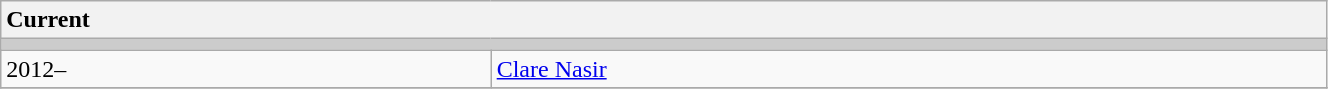<table class="wikitable collapsible collapsed" style="width:70%;">
<tr>
<th colspan="3" style="text-align:left;">Current</th>
</tr>
<tr style="background:#ccc;">
<td colspan="2"></td>
</tr>
<tr>
<td>2012–</td>
<td><a href='#'>Clare Nasir</a></td>
</tr>
<tr>
</tr>
</table>
